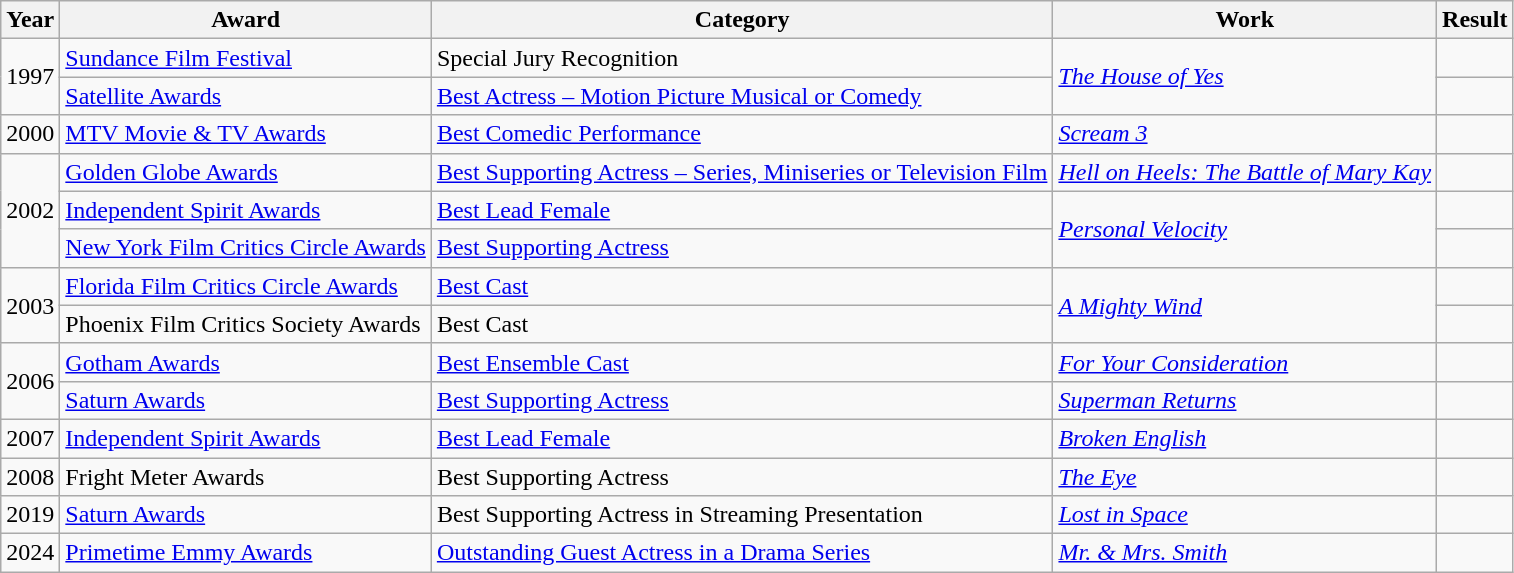<table class="wikitable">
<tr>
<th>Year</th>
<th>Award</th>
<th>Category</th>
<th>Work</th>
<th>Result</th>
</tr>
<tr>
<td rowspan="2">1997</td>
<td><a href='#'>Sundance Film Festival</a></td>
<td>Special Jury Recognition</td>
<td rowspan="2"><em><a href='#'>The House of Yes</a></em></td>
<td></td>
</tr>
<tr>
<td><a href='#'>Satellite Awards</a></td>
<td><a href='#'>Best Actress – Motion Picture Musical or Comedy</a></td>
<td></td>
</tr>
<tr>
<td>2000</td>
<td><a href='#'>MTV Movie & TV Awards</a></td>
<td><a href='#'>Best Comedic Performance</a></td>
<td><em><a href='#'>Scream 3</a></em></td>
<td></td>
</tr>
<tr>
<td rowspan="3">2002</td>
<td><a href='#'>Golden Globe Awards</a></td>
<td><a href='#'>Best Supporting Actress – Series, Miniseries or Television Film</a></td>
<td><em><a href='#'>Hell on Heels: The Battle of Mary Kay</a></em></td>
<td></td>
</tr>
<tr>
<td><a href='#'>Independent Spirit Awards</a></td>
<td><a href='#'>Best Lead Female</a></td>
<td rowspan="2"><em><a href='#'>Personal Velocity</a></em></td>
<td></td>
</tr>
<tr>
<td><a href='#'>New York Film Critics Circle Awards</a></td>
<td><a href='#'>Best Supporting Actress</a></td>
<td></td>
</tr>
<tr>
<td rowspan="2">2003</td>
<td><a href='#'>Florida Film Critics Circle Awards</a></td>
<td><a href='#'>Best Cast</a></td>
<td rowspan="2"><em><a href='#'>A Mighty Wind</a></em></td>
<td></td>
</tr>
<tr>
<td>Phoenix Film Critics Society Awards</td>
<td>Best Cast</td>
<td></td>
</tr>
<tr>
<td rowspan="2">2006</td>
<td><a href='#'>Gotham Awards</a></td>
<td><a href='#'>Best Ensemble Cast</a></td>
<td><em><a href='#'>For Your Consideration</a></em></td>
<td></td>
</tr>
<tr>
<td><a href='#'>Saturn Awards</a></td>
<td><a href='#'>Best Supporting Actress</a></td>
<td><em><a href='#'>Superman Returns</a></em></td>
<td></td>
</tr>
<tr>
<td>2007</td>
<td><a href='#'>Independent Spirit Awards</a></td>
<td><a href='#'>Best Lead Female</a></td>
<td><em><a href='#'>Broken English</a></em></td>
<td></td>
</tr>
<tr>
<td>2008</td>
<td>Fright Meter Awards</td>
<td>Best Supporting Actress</td>
<td><em><a href='#'>The Eye</a></em></td>
<td></td>
</tr>
<tr>
<td>2019</td>
<td><a href='#'>Saturn Awards</a></td>
<td>Best Supporting Actress in Streaming Presentation</td>
<td><em><a href='#'>Lost in Space</a></em></td>
<td></td>
</tr>
<tr>
<td>2024</td>
<td><a href='#'>Primetime Emmy Awards</a></td>
<td><a href='#'>Outstanding Guest Actress in a Drama Series</a></td>
<td><a href='#'><em>Mr. & Mrs. Smith</em></a></td>
<td></td>
</tr>
</table>
